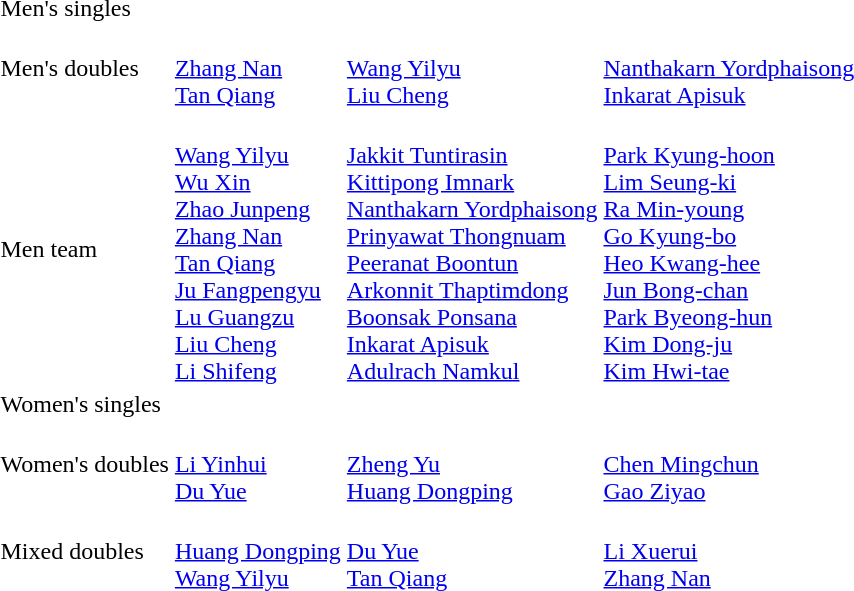<table>
<tr>
<td>Men's singles</td>
<td></td>
<td></td>
<td></td>
</tr>
<tr>
<td>Men's doubles</td>
<td><br><a href='#'>Zhang Nan</a><br><a href='#'>Tan Qiang</a></td>
<td><br><a href='#'>Wang Yilyu</a><br><a href='#'>Liu Cheng</a></td>
<td><br><a href='#'>Nanthakarn Yordphaisong</a><br><a href='#'>Inkarat Apisuk</a></td>
</tr>
<tr>
<td>Men team</td>
<td><br><a href='#'>Wang Yilyu</a><br><a href='#'>Wu Xin</a><br><a href='#'>Zhao Junpeng</a><br><a href='#'>Zhang Nan</a><br><a href='#'>Tan Qiang</a><br><a href='#'>Ju Fangpengyu</a><br><a href='#'>Lu Guangzu</a><br><a href='#'>Liu Cheng</a><br><a href='#'>Li Shifeng</a></td>
<td><br><a href='#'>Jakkit Tuntirasin</a><br><a href='#'>Kittipong Imnark</a><br><a href='#'>Nanthakarn Yordphaisong</a><br><a href='#'>Prinyawat Thongnuam</a><br><a href='#'>Peeranat Boontun</a><br><a href='#'>Arkonnit Thaptimdong</a><br><a href='#'>Boonsak Ponsana</a><br><a href='#'>Inkarat Apisuk</a><br><a href='#'>Adulrach Namkul</a></td>
<td><br><a href='#'>Park Kyung-hoon</a><br><a href='#'>Lim Seung-ki</a><br><a href='#'>Ra Min-young</a><br><a href='#'>Go Kyung-bo</a><br><a href='#'>Heo Kwang-hee</a><br><a href='#'>Jun Bong-chan</a><br><a href='#'>Park Byeong-hun</a><br><a href='#'>Kim Dong-ju</a><br><a href='#'>Kim Hwi-tae</a></td>
</tr>
<tr>
<td>Women's singles</td>
<td></td>
<td></td>
<td></td>
</tr>
<tr>
<td>Women's doubles</td>
<td><br><a href='#'>Li Yinhui</a><br><a href='#'>Du Yue</a></td>
<td><br><a href='#'>Zheng Yu</a><br><a href='#'>Huang Dongping</a></td>
<td><br><a href='#'>Chen Mingchun</a><br><a href='#'>Gao Ziyao</a></td>
</tr>
<tr>
<td>Mixed doubles</td>
<td><br><a href='#'>Huang Dongping</a><br><a href='#'>Wang Yilyu</a></td>
<td><br><a href='#'>Du Yue</a><br><a href='#'>Tan Qiang</a></td>
<td><br><a href='#'>Li Xuerui</a><br><a href='#'>Zhang Nan</a></td>
</tr>
</table>
